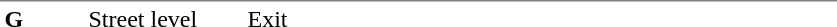<table table border=0 cellspacing=0 cellpadding=3>
<tr>
<td style="border-top:solid 1px gray;" width=50 valign=top><strong>G</strong></td>
<td style="border-top:solid 1px gray;" width=100 valign=top>Street level</td>
<td style="border-top:solid 1px gray;" width=390 valign=top>Exit</td>
</tr>
</table>
